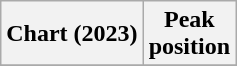<table class="wikitable plainrowheaders" style="text-align:center">
<tr>
<th scope="col">Chart (2023)</th>
<th scope="col">Peak<br>position</th>
</tr>
<tr>
</tr>
</table>
